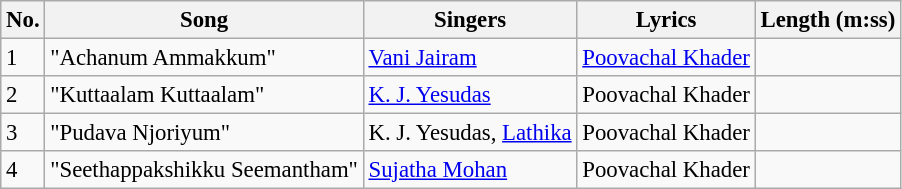<table class="wikitable" style="font-size:95%;">
<tr>
<th>No.</th>
<th>Song</th>
<th>Singers</th>
<th>Lyrics</th>
<th>Length (m:ss)</th>
</tr>
<tr>
<td>1</td>
<td>"Achanum Ammakkum"</td>
<td><a href='#'>Vani Jairam</a></td>
<td><a href='#'>Poovachal Khader</a></td>
<td></td>
</tr>
<tr>
<td>2</td>
<td>"Kuttaalam Kuttaalam"</td>
<td><a href='#'>K. J. Yesudas</a></td>
<td>Poovachal Khader</td>
<td></td>
</tr>
<tr>
<td>3</td>
<td>"Pudava Njoriyum"</td>
<td>K. J. Yesudas, <a href='#'>Lathika</a></td>
<td>Poovachal Khader</td>
<td></td>
</tr>
<tr>
<td>4</td>
<td>"Seethappakshikku Seemantham"</td>
<td><a href='#'>Sujatha Mohan</a></td>
<td>Poovachal Khader</td>
<td></td>
</tr>
</table>
